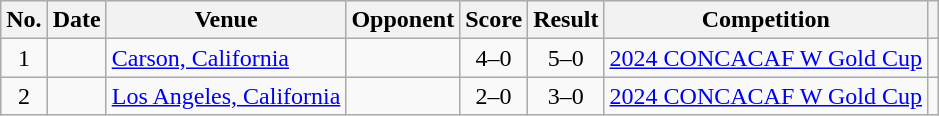<table class="wikitable sortable">
<tr>
<th scope="col">No.</th>
<th scope="col">Date</th>
<th scope="col">Venue</th>
<th scope="col">Opponent</th>
<th scope="col">Score</th>
<th scope="col">Result</th>
<th scope="col">Competition</th>
<th scope="col" class="unsortable"></th>
</tr>
<tr>
<td style="text-align:center">1</td>
<td></td>
<td><a href='#'>Carson, California</a></td>
<td></td>
<td style="text-align:center">4–0</td>
<td style="text-align:center">5–0</td>
<td><a href='#'>2024 CONCACAF W Gold Cup</a></td>
<td></td>
</tr>
<tr>
<td style="text-align:center">2</td>
<td></td>
<td><a href='#'>Los Angeles, California</a></td>
<td></td>
<td style="text-align:center">2–0</td>
<td style="text-align:center">3–0</td>
<td><a href='#'>2024 CONCACAF W Gold Cup</a></td>
<td></td>
</tr>
</table>
